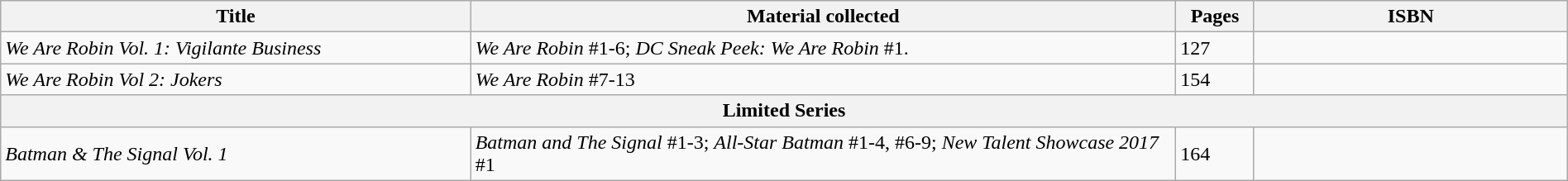<table class="wikitable" style="width:100%;">
<tr>
<th width="32">Title</th>
<th width="45%">Material collected</th>
<th width="5%">Pages</th>
<th width="20%">ISBN</th>
</tr>
<tr>
<td><em>We Are Robin Vol. 1: Vigilante Business</em></td>
<td><em>We Are Robin</em> #1-6; <em>DC Sneak Peek: We Are Robin</em> #1.</td>
<td>127</td>
<td></td>
</tr>
<tr>
<td><em>We Are Robin Vol 2: Jokers</em></td>
<td><em>We Are Robin</em> #7-13</td>
<td>154</td>
<td></td>
</tr>
<tr>
<th colspan="4">Limited Series</th>
</tr>
<tr>
<td><em>Batman & The Signal Vol. 1</em></td>
<td><em>Batman and The Signal</em> #1-3; <em>All-Star Batman</em> #1-4, #6-9; <em>New Talent Showcase 2017</em> #1</td>
<td>164</td>
<td></td>
</tr>
</table>
